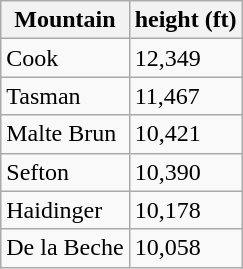<table class="wikitable">
<tr>
<th>Mountain</th>
<th>height (ft)</th>
</tr>
<tr>
<td>Cook</td>
<td>12,349</td>
</tr>
<tr>
<td>Tasman</td>
<td>11,467</td>
</tr>
<tr>
<td>Malte Brun</td>
<td>10,421</td>
</tr>
<tr>
<td>Sefton</td>
<td>10,390</td>
</tr>
<tr>
<td>Haidinger</td>
<td>10,178</td>
</tr>
<tr>
<td>De la Beche</td>
<td>10,058</td>
</tr>
</table>
